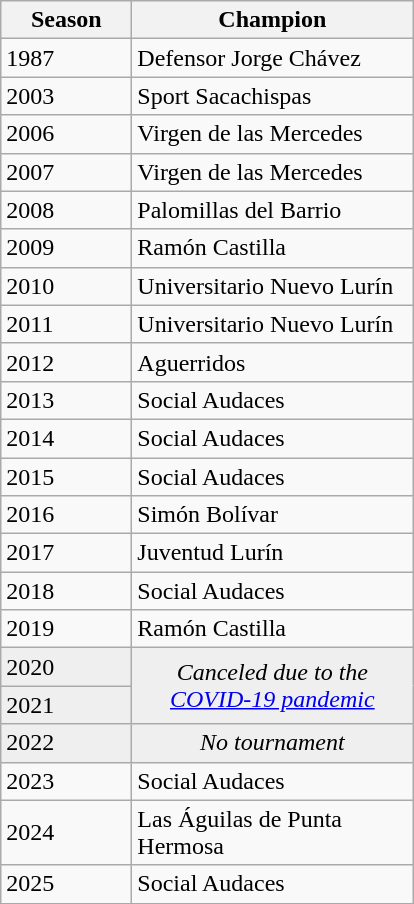<table class="wikitable sortable">
<tr>
<th width=80px>Season</th>
<th width=180px>Champion</th>
</tr>
<tr>
<td>1987</td>
<td>Defensor Jorge Chávez</td>
</tr>
<tr>
<td>2003</td>
<td>Sport Sacachispas</td>
</tr>
<tr>
<td>2006</td>
<td>Virgen de las Mercedes</td>
</tr>
<tr>
<td>2007</td>
<td>Virgen de las Mercedes</td>
</tr>
<tr>
<td>2008</td>
<td>Palomillas del Barrio</td>
</tr>
<tr>
<td>2009</td>
<td>Ramón Castilla</td>
</tr>
<tr>
<td>2010</td>
<td>Universitario Nuevo Lurín</td>
</tr>
<tr>
<td>2011</td>
<td>Universitario Nuevo Lurín</td>
</tr>
<tr>
<td>2012</td>
<td>Aguerridos</td>
</tr>
<tr>
<td>2013</td>
<td>Social Audaces</td>
</tr>
<tr>
<td>2014</td>
<td>Social Audaces</td>
</tr>
<tr>
<td>2015</td>
<td>Social Audaces</td>
</tr>
<tr>
<td>2016</td>
<td>Simón Bolívar</td>
</tr>
<tr>
<td>2017</td>
<td>Juventud Lurín</td>
</tr>
<tr>
<td>2018</td>
<td>Social Audaces</td>
</tr>
<tr>
<td>2019</td>
<td>Ramón Castilla</td>
</tr>
<tr bgcolor=#efefef>
<td>2020</td>
<td rowspan=2 colspan="1" align=center><em>Canceled due to the <a href='#'>COVID-19 pandemic</a></em></td>
</tr>
<tr bgcolor=#efefef>
<td>2021</td>
</tr>
<tr bgcolor=#efefef>
<td>2022</td>
<td colspan=1 align=center><em>No tournament</em></td>
</tr>
<tr>
<td>2023</td>
<td>Social Audaces</td>
</tr>
<tr>
<td>2024</td>
<td>Las Águilas de Punta Hermosa</td>
</tr>
<tr>
<td>2025</td>
<td>Social Audaces</td>
</tr>
<tr>
</tr>
</table>
